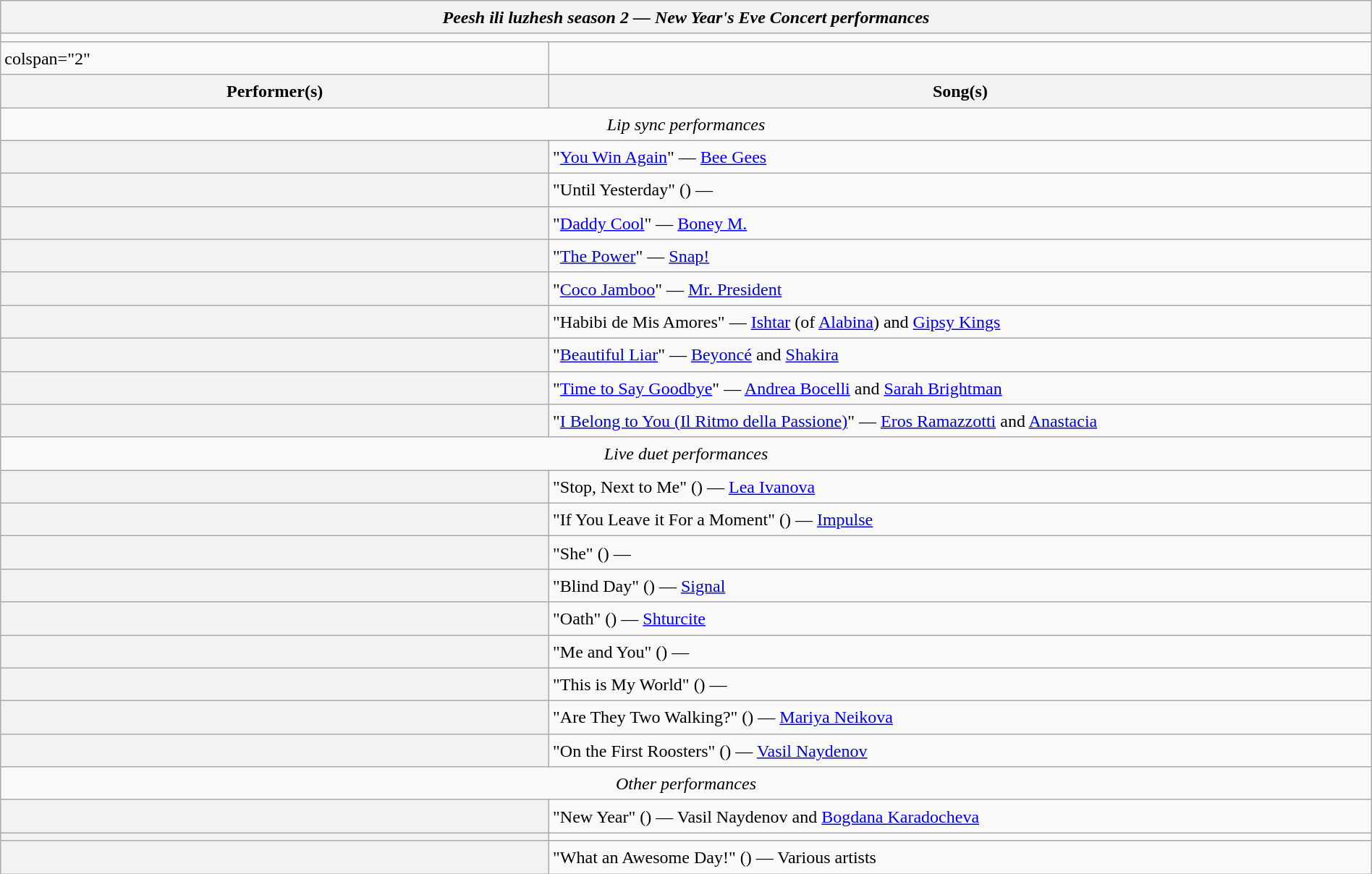<table class="wikitable plainrowheaders mw-collapsible" style="width:100%; line-height:23px;">
<tr>
<th colspan=2><em>Peesh ili luzhesh season 2 — New Year's Eve Concert performances</em></th>
</tr>
<tr>
<td colspan=2></td>
</tr>
<tr>
<td>colspan="2" </td>
</tr>
<tr>
<th width=40%>Performer(s)</th>
<th>Song(s)</th>
</tr>
<tr style="text-align:center;">
<td colspan="2"><em>Lip sync performances</em></td>
</tr>
<tr>
<th></th>
<td>"<a href='#'>You Win Again</a>" — <a href='#'>Bee Gees</a></td>
</tr>
<tr>
<th></th>
<td>"Until Yesterday" () — </td>
</tr>
<tr>
<th></th>
<td>"<a href='#'>Daddy Cool</a>" — <a href='#'>Boney M.</a></td>
</tr>
<tr>
<th></th>
<td>"<a href='#'>The Power</a>" — <a href='#'>Snap!</a></td>
</tr>
<tr>
<th></th>
<td>"<a href='#'>Coco Jamboo</a>" — <a href='#'>Mr. President</a></td>
</tr>
<tr>
<th></th>
<td>"Habibi de Mis Amores" — <a href='#'>Ishtar</a> (of <a href='#'>Alabina</a>) and <a href='#'>Gipsy Kings</a></td>
</tr>
<tr>
<th></th>
<td>"<a href='#'>Beautiful Liar</a>" — <a href='#'>Beyoncé</a> and <a href='#'>Shakira</a></td>
</tr>
<tr>
<th></th>
<td>"<a href='#'>Time to Say Goodbye</a>" — <a href='#'>Andrea Bocelli</a> and <a href='#'>Sarah Brightman</a></td>
</tr>
<tr>
<th></th>
<td>"<a href='#'>I Belong to You (Il Ritmo della Passione)</a>" — <a href='#'>Eros Ramazzotti</a> and <a href='#'>Anastacia</a></td>
</tr>
<tr style="text-align:center;">
<td colspan="2"><em>Live duet performances</em></td>
</tr>
<tr>
<th></th>
<td>"Stop, Next to Me" () — <a href='#'>Lea Ivanova</a></td>
</tr>
<tr>
<th></th>
<td>"If You Leave it For a Moment" () — <a href='#'>Impulse</a></td>
</tr>
<tr>
<th></th>
<td>"She" () — </td>
</tr>
<tr>
<th></th>
<td>"Blind Day" () — <a href='#'>Signal</a></td>
</tr>
<tr>
<th></th>
<td>"Oath" () — <a href='#'>Shturcite</a></td>
</tr>
<tr>
<th></th>
<td>"Me and You" () — </td>
</tr>
<tr>
<th></th>
<td>"This is My World" () — </td>
</tr>
<tr>
<th></th>
<td>"Are They Two Walking?" () — <a href='#'>Mariya Neikova</a></td>
</tr>
<tr>
<th></th>
<td>"On the First Roosters" () — <a href='#'>Vasil Naydenov</a></td>
</tr>
<tr style="text-align:center;">
<td colspan="2"><em>Other performances</em></td>
</tr>
<tr>
<th></th>
<td {{plainlist>"New Year" () — Vasil Naydenov and <a href='#'>Bogdana Karadocheva</a></td>
</tr>
<tr>
<th></th>
<td></td>
</tr>
<tr>
<th></th>
<td>"What an Awesome Day!" () — Various artists</td>
</tr>
</table>
